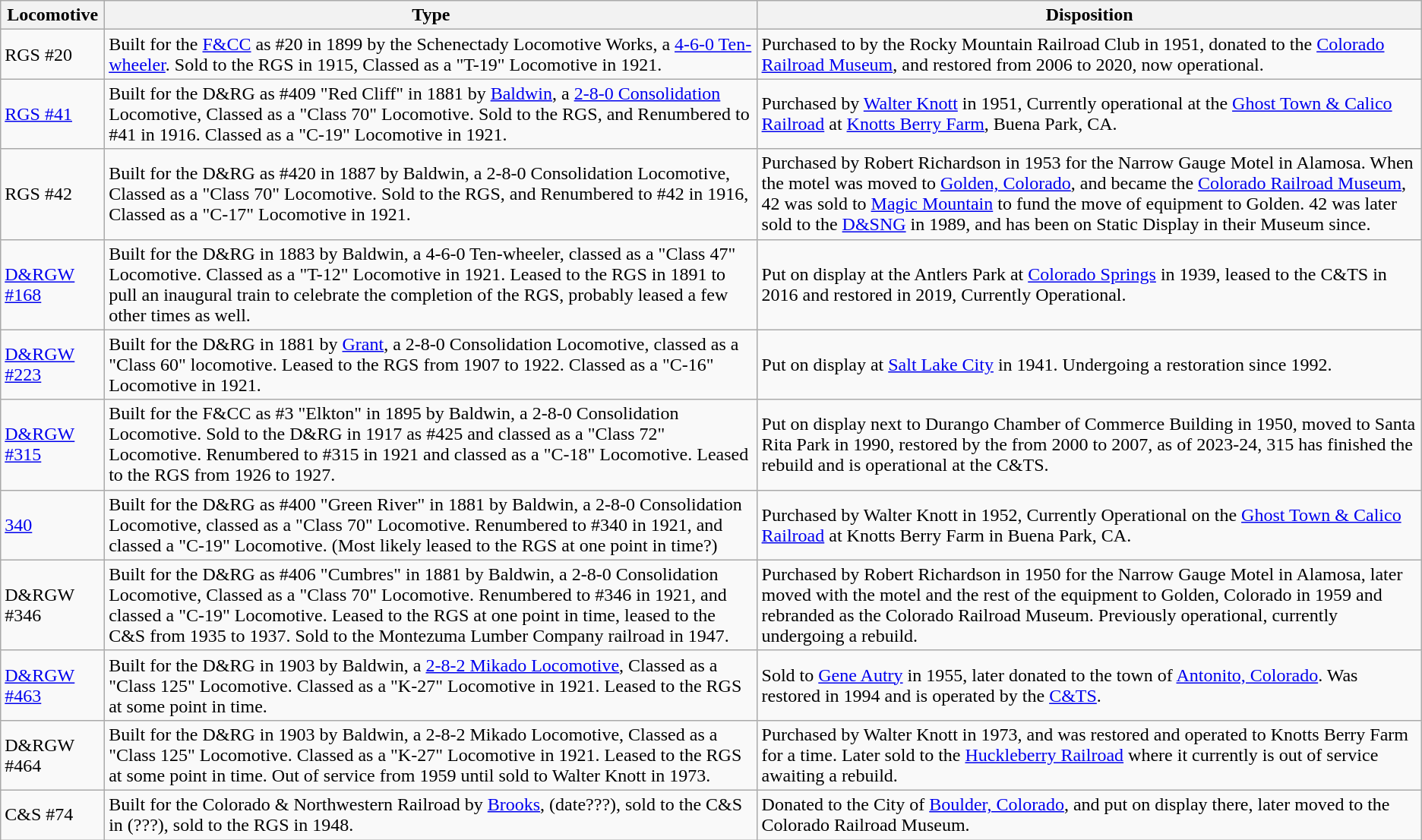<table class="wikitable">
<tr>
<th>Locomotive</th>
<th>Type</th>
<th>Disposition</th>
</tr>
<tr>
<td>RGS #20</td>
<td>Built for the <a href='#'>F&CC</a> as #20 in 1899 by the Schenectady Locomotive Works, a <a href='#'>4-6-0 Ten-wheeler</a>. Sold to the RGS in 1915, Classed as a "T-19" Locomotive in 1921.</td>
<td>Purchased to by the Rocky Mountain Railroad Club in 1951, donated to the <a href='#'>Colorado Railroad Museum</a>, and restored from 2006 to 2020, now operational.</td>
</tr>
<tr>
<td><a href='#'>RGS #41</a></td>
<td>Built for the D&RG as #409 "Red Cliff" in 1881 by <a href='#'>Baldwin</a>, a <a href='#'>2-8-0 Consolidation</a> Locomotive, Classed as a "Class 70" Locomotive. Sold to the RGS, and Renumbered to #41 in 1916. Classed as a "C-19" Locomotive in 1921.</td>
<td>Purchased by <a href='#'>Walter Knott</a> in 1951, Currently operational at the <a href='#'>Ghost Town & Calico Railroad</a> at <a href='#'>Knotts Berry Farm</a>, Buena Park, CA.</td>
</tr>
<tr>
<td>RGS #42</td>
<td>Built for the D&RG as #420 in 1887 by Baldwin, a 2-8-0 Consolidation Locomotive, Classed as a "Class 70" Locomotive. Sold to the RGS, and Renumbered to #42 in 1916, Classed as a "C-17" Locomotive in 1921.</td>
<td>Purchased by Robert Richardson in 1953 for the Narrow Gauge Motel in Alamosa. When the motel was moved to <a href='#'>Golden, Colorado</a>, and became the <a href='#'>Colorado Railroad Museum</a>, 42 was sold to <a href='#'>Magic Mountain</a> to fund the move of equipment to Golden. 42 was later sold to the <a href='#'>D&SNG</a> in 1989, and has been on Static Display in their Museum since.</td>
</tr>
<tr>
<td><a href='#'>D&RGW #168</a></td>
<td>Built for the D&RG in 1883 by Baldwin, a 4-6-0 Ten-wheeler, classed as a "Class 47" Locomotive. Classed as a "T-12" Locomotive in 1921. Leased to the RGS in 1891 to pull an inaugural train to celebrate the completion of the RGS, probably leased a few other times as well.</td>
<td>Put on display at the Antlers Park at <a href='#'>Colorado Springs</a> in 1939, leased to the C&TS in 2016 and restored in 2019, Currently Operational.</td>
</tr>
<tr>
<td><a href='#'>D&RGW #223</a></td>
<td>Built for the D&RG in 1881 by <a href='#'>Grant</a>, a 2-8-0 Consolidation Locomotive, classed as a "Class 60" locomotive. Leased to the RGS from 1907 to 1922. Classed as a "C-16" Locomotive in 1921.</td>
<td>Put on display at <a href='#'>Salt Lake City</a> in 1941. Undergoing a restoration since 1992.</td>
</tr>
<tr>
<td><a href='#'>D&RGW #315</a></td>
<td>Built for the F&CC as #3 "Elkton" in 1895 by Baldwin, a 2-8-0 Consolidation Locomotive. Sold to the D&RG in 1917 as #425 and classed as a "Class 72" Locomotive. Renumbered to #315 in 1921 and classed as a "C-18" Locomotive. Leased to the RGS from 1926 to 1927.</td>
<td>Put on display next to Durango Chamber of Commerce Building in 1950, moved to Santa Rita Park in 1990, restored by the  from 2000 to 2007, as of 2023-24, 315 has finished the rebuild and is operational at the C&TS.</td>
</tr>
<tr>
<td><a href='#'>340</a></td>
<td>Built for the D&RG as #400 "Green River" in 1881 by Baldwin, a 2-8-0 Consolidation Locomotive, classed as a "Class 70" Locomotive. Renumbered to #340 in 1921, and classed a "C-19" Locomotive. (Most likely leased to the RGS at one point in time?)</td>
<td>Purchased by Walter Knott in 1952, Currently Operational on the <a href='#'>Ghost Town & Calico Railroad</a> at Knotts Berry Farm in Buena Park, CA.</td>
</tr>
<tr>
<td>D&RGW #346</td>
<td>Built for the D&RG as #406 "Cumbres" in 1881 by Baldwin, a 2-8-0 Consolidation Locomotive, Classed as a "Class 70" Locomotive. Renumbered to #346 in 1921, and classed a "C-19" Locomotive. Leased to the RGS at one point in time, leased to the C&S from 1935 to 1937. Sold to the Montezuma Lumber Company railroad in 1947.</td>
<td>Purchased by Robert Richardson in 1950 for the Narrow Gauge Motel in Alamosa, later moved with the motel and the rest of the equipment to Golden, Colorado in 1959 and rebranded as the Colorado Railroad Museum. Previously operational, currently undergoing a rebuild.</td>
</tr>
<tr>
<td><a href='#'>D&RGW #463</a></td>
<td>Built for the D&RG in 1903 by Baldwin, a <a href='#'>2-8-2 Mikado Locomotive</a>, Classed as a "Class 125" Locomotive. Classed as a "K-27" Locomotive in 1921. Leased to the RGS at some point in time.</td>
<td>Sold to <a href='#'>Gene Autry</a> in 1955, later donated to the town of <a href='#'>Antonito, Colorado</a>. Was restored in 1994 and is operated by the <a href='#'>C&TS</a>.</td>
</tr>
<tr>
<td>D&RGW #464</td>
<td>Built for the D&RG in 1903 by Baldwin, a 2-8-2 Mikado Locomotive, Classed as a "Class 125" Locomotive. Classed as a "K-27" Locomotive in 1921. Leased to the RGS at some point in time.  Out of service from 1959 until sold to Walter Knott in 1973.</td>
<td>Purchased by Walter Knott in 1973, and was restored and operated to Knotts Berry Farm for a time. Later sold to the <a href='#'>Huckleberry Railroad</a> where it currently is out of service awaiting a rebuild.</td>
</tr>
<tr>
<td>C&S #74</td>
<td>Built for the Colorado & Northwestern Railroad by <a href='#'>Brooks</a>, (date???), sold to the C&S in (???), sold to the RGS in 1948.</td>
<td>Donated to the City of <a href='#'>Boulder, Colorado</a>, and put on display there, later moved to the Colorado Railroad Museum.</td>
</tr>
</table>
